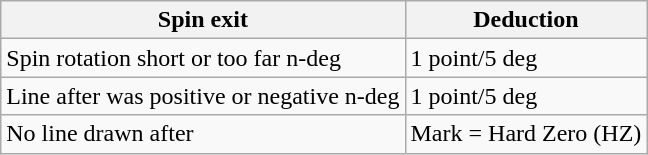<table class="wikitable">
<tr>
<th>Spin exit</th>
<th>Deduction</th>
</tr>
<tr>
<td>Spin rotation short or too far n-deg</td>
<td>1 point/5 deg</td>
</tr>
<tr>
<td>Line after was positive or negative n-deg</td>
<td>1 point/5 deg</td>
</tr>
<tr>
<td>No line drawn after</td>
<td>Mark = Hard Zero (HZ)</td>
</tr>
</table>
